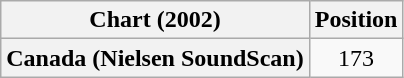<table class="wikitable plainrowheaders" style="text-align:center">
<tr>
<th>Chart (2002)</th>
<th>Position</th>
</tr>
<tr>
<th scope="row">Canada (Nielsen SoundScan)</th>
<td>173</td>
</tr>
</table>
